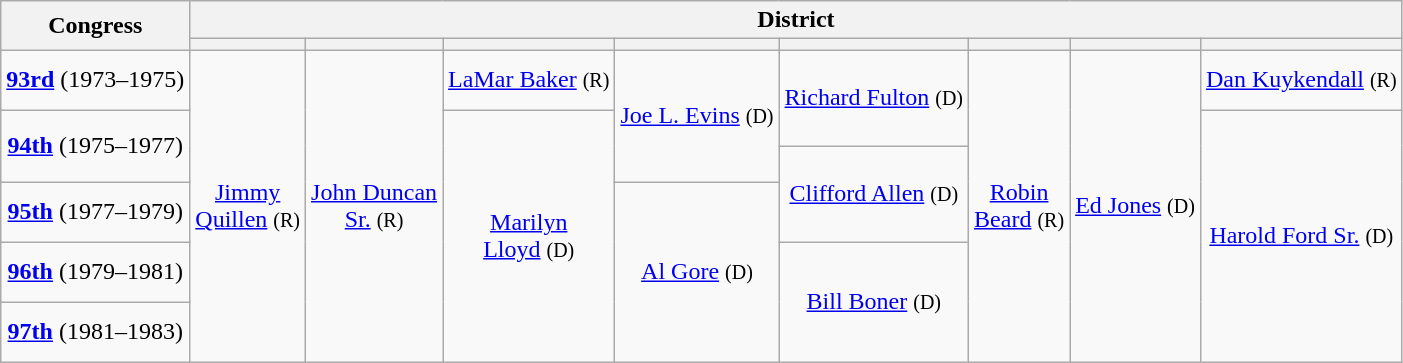<table class=wikitable style="text-align:center">
<tr>
<th rowspan=2>Congress</th>
<th colspan=8>District</th>
</tr>
<tr>
<th></th>
<th></th>
<th></th>
<th></th>
<th></th>
<th></th>
<th></th>
<th></th>
</tr>
<tr style="height:2.5em">
<td><strong><a href='#'>93rd</a></strong> (1973–1975)</td>
<td rowspan=6 ><a href='#'>Jimmy<br>Quillen</a> <small>(R)</small></td>
<td rowspan=6 ><a href='#'>John Duncan<br>Sr.</a> <small>(R)</small></td>
<td><a href='#'>LaMar Baker</a> <small>(R)</small></td>
<td rowspan=3 ><a href='#'>Joe L. Evins</a> <small>(D)</small></td>
<td rowspan=2 ><a href='#'>Richard Fulton</a> <small>(D)</small></td>
<td rowspan=6 ><a href='#'>Robin<br>Beard</a> <small>(R)</small></td>
<td rowspan=6 ><a href='#'>Ed Jones</a> <small>(D)</small></td>
<td><a href='#'>Dan Kuykendall</a> <small>(R)</small></td>
</tr>
<tr style="height:1.5em">
<td rowspan=2><strong><a href='#'>94th</a></strong> (1975–1977)</td>
<td rowspan=5 ><a href='#'>Marilyn<br>Lloyd</a> <small>(D)</small></td>
<td rowspan=5 ><a href='#'>Harold Ford Sr.</a> <small>(D)</small></td>
</tr>
<tr style="height:1.5em">
<td rowspan=2 ><a href='#'>Clifford Allen</a> <small>(D)</small></td>
</tr>
<tr style="height:2.5em">
<td><strong><a href='#'>95th</a></strong> (1977–1979)</td>
<td rowspan=3 ><a href='#'>Al Gore</a> <small>(D)</small></td>
</tr>
<tr style="height:2.5em">
<td><strong><a href='#'>96th</a></strong> (1979–1981)</td>
<td rowspan=2 ><a href='#'>Bill Boner</a> <small>(D)</small></td>
</tr>
<tr style="height:2.5em">
<td><strong><a href='#'>97th</a></strong> (1981–1983)</td>
</tr>
</table>
